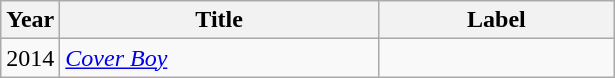<table class="wikitable">
<tr>
<th>Year</th>
<th>Title</th>
<th>Label</th>
</tr>
<tr>
<td>2014</td>
<td width="205pt"><em><a href='#'>Cover Boy</a></em></td>
<td width="150pt"></td>
</tr>
</table>
